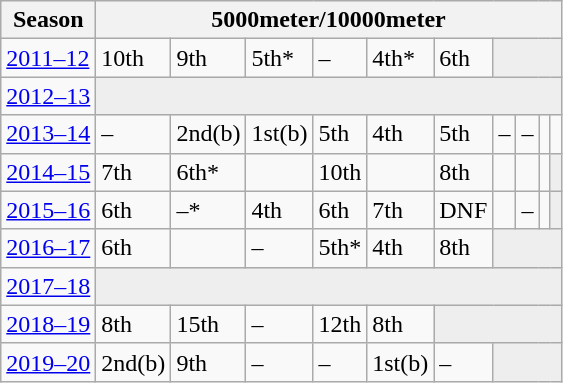<table class="wikitable" style="display: inline-table;">
<tr>
<th>Season</th>
<th colspan="14">5000meter/10000meter</th>
</tr>
<tr>
<td><a href='#'>2011–12</a></td>
<td>10th</td>
<td>9th</td>
<td>5th*</td>
<td>–</td>
<td>4th*</td>
<td>6th</td>
<td colspan="4" bgcolor=#EEEEEE></td>
</tr>
<tr>
<td><a href='#'>2012–13</a></td>
<td colspan="10" bgcolor=#EEEEEE></td>
</tr>
<tr>
<td><a href='#'>2013–14</a></td>
<td>–</td>
<td>2nd(b)</td>
<td>1st(b)</td>
<td>5th</td>
<td>4th</td>
<td>5th</td>
<td>–</td>
<td>–</td>
<td></td>
<td></td>
</tr>
<tr>
<td><a href='#'>2014–15</a></td>
<td>7th</td>
<td>6th*</td>
<td></td>
<td>10th</td>
<td></td>
<td>8th</td>
<td></td>
<td></td>
<td></td>
<td colspan="1" bgcolor=#EEEEEE></td>
</tr>
<tr>
<td><a href='#'>2015–16</a></td>
<td>6th</td>
<td>–*</td>
<td>4th</td>
<td>6th</td>
<td>7th</td>
<td>DNF</td>
<td></td>
<td>–</td>
<td></td>
<td colspan="1" bgcolor=#EEEEEE></td>
</tr>
<tr>
<td><a href='#'>2016–17</a></td>
<td>6th</td>
<td></td>
<td>–</td>
<td>5th*</td>
<td>4th</td>
<td>8th</td>
<td colspan="4" bgcolor=#EEEEEE></td>
</tr>
<tr>
<td><a href='#'>2017–18</a></td>
<td colspan="10" bgcolor=#EEEEEE></td>
</tr>
<tr>
<td><a href='#'>2018–19</a></td>
<td>8th</td>
<td>15th</td>
<td>–</td>
<td>12th</td>
<td>8th</td>
<td colspan="5" bgcolor=#EEEEEE></td>
</tr>
<tr>
<td><a href='#'>2019–20</a></td>
<td>2nd(b)</td>
<td>9th</td>
<td>–</td>
<td>–</td>
<td>1st(b)</td>
<td>–</td>
<td colspan="4" bgcolor=#EEEEEE></td>
</tr>
</table>
